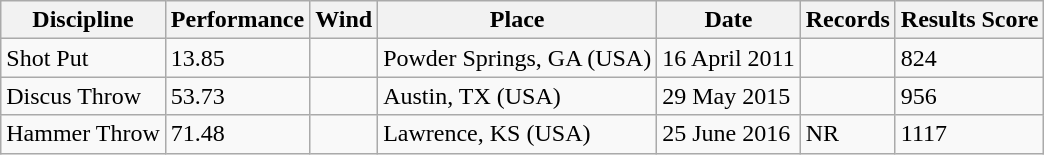<table class="wikitable">
<tr>
<th>Discipline</th>
<th>Performance</th>
<th>Wind</th>
<th>Place</th>
<th>Date</th>
<th>Records</th>
<th>Results Score</th>
</tr>
<tr>
<td>Shot Put</td>
<td>13.85</td>
<td></td>
<td>Powder Springs, GA (USA)</td>
<td>16 April 2011</td>
<td></td>
<td>824</td>
</tr>
<tr>
<td>Discus Throw</td>
<td>53.73</td>
<td></td>
<td>Austin, TX (USA)</td>
<td>29 May 2015</td>
<td></td>
<td>956</td>
</tr>
<tr>
<td>Hammer Throw</td>
<td>71.48</td>
<td></td>
<td>Lawrence, KS (USA)</td>
<td>25 June 2016</td>
<td>NR</td>
<td>1117</td>
</tr>
</table>
